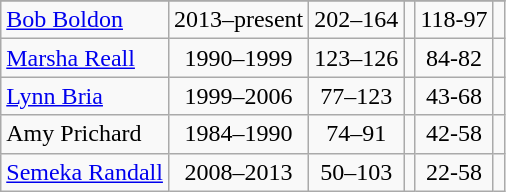<table class="wikitable">
<tr>
</tr>
<tr>
<td><a href='#'>Bob Boldon</a></td>
<td align=center>2013–present</td>
<td align=center>202–164</td>
<td align="center"></td>
<td align="center">118-97</td>
<td align="center"></td>
</tr>
<tr>
<td><a href='#'>Marsha Reall</a></td>
<td align=center>1990–1999</td>
<td align=center>123–126</td>
<td align="center"></td>
<td align="center">84-82</td>
<td align="center"></td>
</tr>
<tr>
<td><a href='#'>Lynn Bria</a></td>
<td align=center>1999–2006</td>
<td align=center>77–123</td>
<td align="center"></td>
<td align="center">43-68</td>
<td align="center"></td>
</tr>
<tr>
<td>Amy Prichard</td>
<td align=center>1984–1990</td>
<td align=center>74–91</td>
<td align="center"></td>
<td align="center">42-58</td>
<td align="center"></td>
</tr>
<tr>
<td><a href='#'>Semeka Randall</a></td>
<td align=center>2008–2013</td>
<td align=center>50–103</td>
<td align="center"></td>
<td align="center">22-58</td>
<td align="center"></td>
</tr>
</table>
